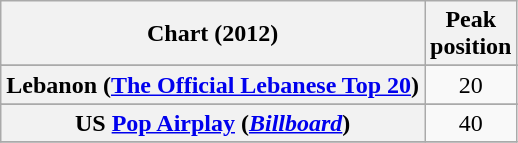<table class="wikitable sortable plainrowheaders">
<tr>
<th>Chart (2012)</th>
<th>Peak<br>position</th>
</tr>
<tr>
</tr>
<tr>
</tr>
<tr>
</tr>
<tr>
</tr>
<tr>
</tr>
<tr>
</tr>
<tr>
<th scope="row">Lebanon (<a href='#'>The Official Lebanese Top 20</a>)</th>
<td style="text-align:center;">20</td>
</tr>
<tr>
</tr>
<tr>
</tr>
<tr>
</tr>
<tr>
</tr>
<tr>
<th scope="row">US <a href='#'>Pop Airplay</a> (<em><a href='#'>Billboard</a></em>)</th>
<td style="text-align:center;">40</td>
</tr>
<tr>
</tr>
</table>
